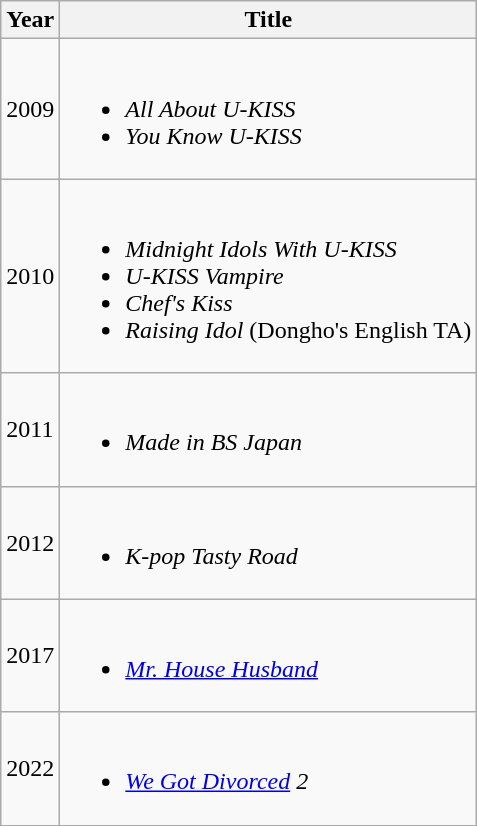<table class="wikitable">
<tr>
<th>Year</th>
<th>Title</th>
</tr>
<tr>
<td>2009</td>
<td><br><ul><li><em>All About U-KISS</em></li><li><em>You Know U-KISS</em></li></ul></td>
</tr>
<tr>
<td>2010</td>
<td><br><ul><li><em>Midnight Idols With U-KISS</em></li><li><em>U-KISS Vampire</em></li><li><em>Chef's Kiss</em></li><li><em>Raising Idol</em> (Dongho's English TA)</li></ul></td>
</tr>
<tr>
<td>2011</td>
<td><br><ul><li><em>Made in BS Japan</em></li></ul></td>
</tr>
<tr>
<td>2012</td>
<td><br><ul><li><em>K-pop Tasty Road</em></li></ul></td>
</tr>
<tr>
<td>2017</td>
<td><br><ul><li><em><a href='#'>Mr. House Husband</a></em></li></ul></td>
</tr>
<tr>
<td>2022</td>
<td><br><ul><li><em><a href='#'>We Got Divorced</a> 2</em></li></ul></td>
</tr>
</table>
